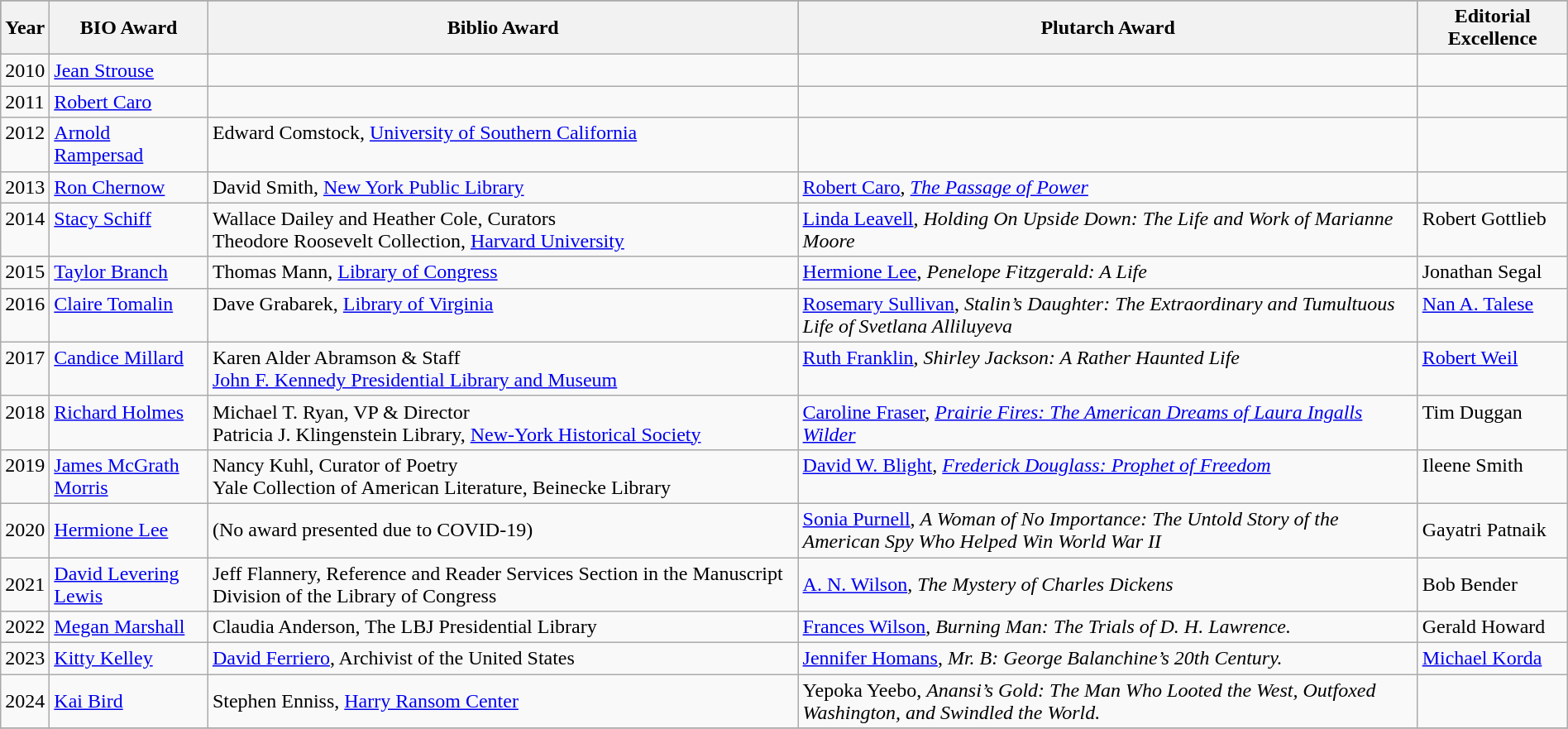<table class="wikitable" align="center" width="100%" cellpadding="10" style="clear:both;">
<tr align="center" bgcolor="#696969">
<th><div>Year</div></th>
<th><div>BIO Award</div></th>
<th><div>Biblio Award</div></th>
<th><div>Plutarch Award</div></th>
<th><div>Editorial Excellence</div></th>
</tr>
<tr valign="top">
<td>2010</td>
<td><a href='#'>Jean Strouse</a></td>
<td></td>
<td></td>
<td></td>
</tr>
<tr valign="top">
<td>2011</td>
<td><a href='#'>Robert Caro</a></td>
<td></td>
<td></td>
<td></td>
</tr>
<tr valign="top">
<td>2012</td>
<td><a href='#'>Arnold Rampersad</a></td>
<td>Edward Comstock, <a href='#'>University of Southern California</a></td>
<td></td>
<td></td>
</tr>
<tr valign="top">
<td>2013</td>
<td><a href='#'>Ron Chernow</a></td>
<td>David Smith, <a href='#'>New York Public Library</a></td>
<td><a href='#'>Robert Caro</a>, <a href='#'><em>The Passage of Power</em></a></td>
<td></td>
</tr>
<tr valign="top">
<td>2014</td>
<td><a href='#'>Stacy Schiff</a></td>
<td>Wallace Dailey and Heather Cole, Curators<br>Theodore Roosevelt Collection, <a href='#'>Harvard University</a></td>
<td><a href='#'>Linda Leavell</a>, <em>Holding On Upside Down: The Life and Work of Marianne Moore</em></td>
<td>Robert Gottlieb</td>
</tr>
<tr valign="top">
<td>2015</td>
<td><a href='#'>Taylor Branch</a></td>
<td>Thomas Mann, <a href='#'>Library of Congress</a></td>
<td><a href='#'>Hermione Lee</a>, <em>Penelope Fitzgerald: A Life</em></td>
<td>Jonathan Segal</td>
</tr>
<tr valign="top">
<td>2016</td>
<td><a href='#'>Claire Tomalin</a></td>
<td>Dave Grabarek, <a href='#'>Library of Virginia</a></td>
<td><a href='#'>Rosemary Sullivan</a>, <em>Stalin’s Daughter: The Extraordinary and Tumultuous Life of Svetlana Alliluyeva</em></td>
<td><a href='#'>Nan A. Talese</a></td>
</tr>
<tr valign="top">
<td>2017</td>
<td><a href='#'>Candice Millard</a></td>
<td>Karen Alder Abramson & Staff<br><a href='#'>John F. Kennedy Presidential Library and Museum</a></td>
<td><a href='#'>Ruth Franklin</a>, <em>Shirley Jackson: A Rather Haunted Life</em></td>
<td><a href='#'>Robert Weil</a></td>
</tr>
<tr valign="top">
<td>2018</td>
<td><a href='#'>Richard Holmes</a></td>
<td>Michael T. Ryan, VP & Director<br>Patricia J. Klingenstein Library, <a href='#'>New-York Historical Society</a></td>
<td><a href='#'>Caroline Fraser</a>, <em><a href='#'>Prairie Fires: The American Dreams of Laura Ingalls Wilder</a></em></td>
<td>Tim Duggan</td>
</tr>
<tr valign="top">
<td>2019</td>
<td><a href='#'>James McGrath Morris</a></td>
<td>Nancy Kuhl, Curator of Poetry<br>Yale Collection of American Literature, Beinecke Library</td>
<td><a href='#'>David W. Blight</a>, <em><a href='#'>Frederick Douglass: Prophet of Freedom</a></em></td>
<td>Ileene Smith</td>
</tr>
<tr>
<td>2020</td>
<td><a href='#'>Hermione Lee</a></td>
<td>(No award presented due to COVID-19)</td>
<td><a href='#'>Sonia Purnell</a>, <em>A Woman of No Importance: The Untold Story of the American Spy Who Helped Win World War II</em></td>
<td>Gayatri Patnaik</td>
</tr>
<tr>
<td>2021</td>
<td><a href='#'>David Levering Lewis</a></td>
<td>Jeff Flannery, Reference and Reader Services Section in the Manuscript Division of the Library of Congress</td>
<td><a href='#'>A. N. Wilson</a>, <em>The Mystery of Charles Dickens</em></td>
<td>Bob Bender</td>
</tr>
<tr>
<td>2022</td>
<td><a href='#'>Megan Marshall</a></td>
<td>Claudia Anderson, The LBJ Presidential Library</td>
<td><a href='#'>Frances Wilson</a>, <em>Burning Man: The Trials of D. H. Lawrence.</em></td>
<td>Gerald Howard</td>
</tr>
<tr>
<td>2023</td>
<td><a href='#'>Kitty Kelley</a></td>
<td><a href='#'>David Ferriero</a>, Archivist of the United States</td>
<td><a href='#'>Jennifer Homans</a>, <em>Mr. B: George Balanchine’s 20th Century.</em></td>
<td><a href='#'>Michael Korda</a></td>
</tr>
<tr>
<td>2024</td>
<td><a href='#'>Kai Bird</a></td>
<td>Stephen Enniss, <a href='#'>Harry Ransom Center</a></td>
<td>Yepoka Yeebo, <em>Anansi’s Gold: The Man Who Looted the West, Outfoxed Washington, and Swindled the World.</em></td>
<td></td>
</tr>
<tr>
</tr>
</table>
